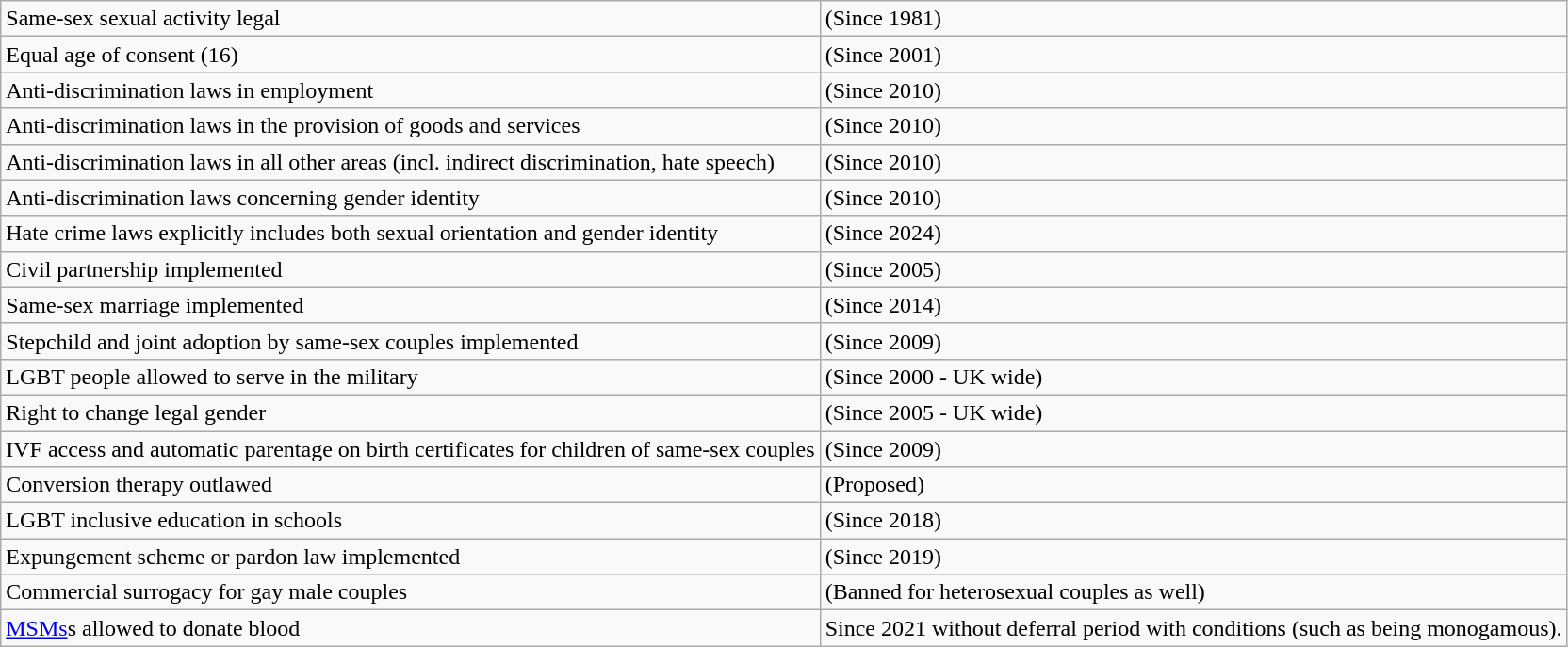<table class="wikitable">
<tr>
<td>Same-sex sexual activity legal</td>
<td> (Since 1981)</td>
</tr>
<tr>
<td>Equal age of consent (16)</td>
<td> (Since 2001)</td>
</tr>
<tr>
<td>Anti-discrimination laws in employment</td>
<td> (Since 2010)</td>
</tr>
<tr>
<td>Anti-discrimination laws in the provision of goods and services</td>
<td> (Since 2010)</td>
</tr>
<tr>
<td>Anti-discrimination laws in all other areas (incl. indirect discrimination, hate speech)</td>
<td> (Since 2010)</td>
</tr>
<tr>
<td>Anti-discrimination laws concerning gender identity</td>
<td> (Since 2010)</td>
</tr>
<tr>
<td>Hate crime laws explicitly includes both sexual orientation and gender identity</td>
<td> (Since 2024)</td>
</tr>
<tr>
<td>Civil partnership implemented</td>
<td> (Since 2005)</td>
</tr>
<tr>
<td>Same-sex marriage implemented</td>
<td> (Since 2014)</td>
</tr>
<tr>
<td>Stepchild and joint adoption by same-sex couples implemented</td>
<td> (Since 2009)</td>
</tr>
<tr>
<td>LGBT people allowed to serve in the military</td>
<td> (Since 2000 - UK wide)</td>
</tr>
<tr>
<td>Right to change legal gender</td>
<td> (Since 2005 - UK wide)</td>
</tr>
<tr>
<td>IVF access and automatic parentage on birth certificates for children of same-sex couples</td>
<td> (Since 2009)</td>
</tr>
<tr>
<td>Conversion therapy outlawed</td>
<td> (Proposed)</td>
</tr>
<tr>
<td>LGBT inclusive education in schools</td>
<td> (Since 2018)</td>
</tr>
<tr>
<td>Expungement scheme or pardon law implemented</td>
<td> (Since 2019)</td>
</tr>
<tr>
<td>Commercial surrogacy for gay male couples</td>
<td> (Banned for heterosexual couples as well)</td>
</tr>
<tr>
<td><a href='#'>MSMs</a>s allowed to donate blood</td>
<td> Since 2021 without deferral period with conditions (such as being monogamous).</td>
</tr>
</table>
